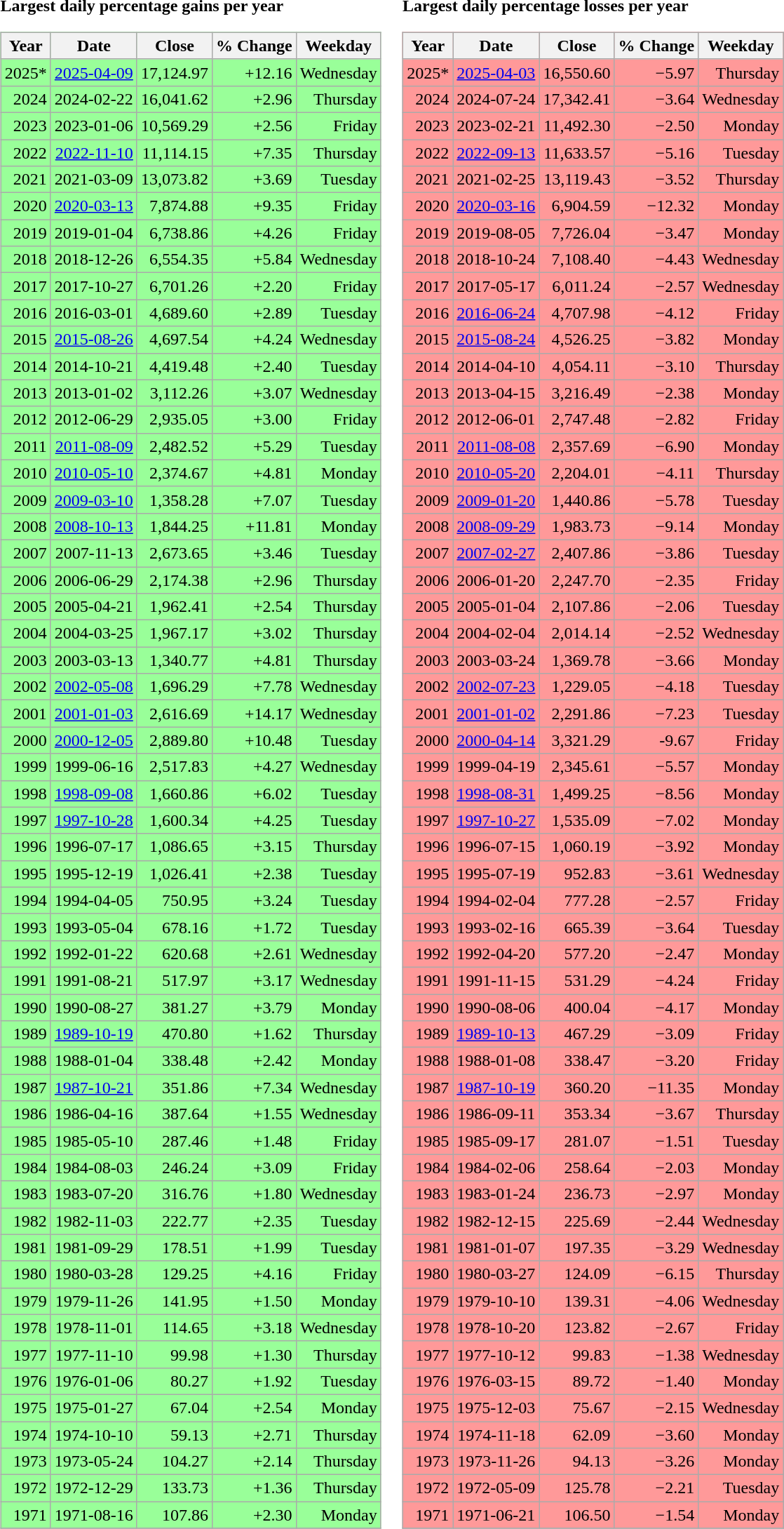<table>
<tr>
<td><strong>Largest daily percentage gains per year</strong><br><table class="wikitable sortable" style="background:#9f9;text-align:right">
<tr>
<th>Year</th>
<th>Date</th>
<th>Close</th>
<th>% Change</th>
<th>Weekday</th>
</tr>
<tr>
<td>2025*</td>
<td><a href='#'>2025-04-09</a></td>
<td>17,124.97</td>
<td>+12.16</td>
<td>Wednesday</td>
</tr>
<tr>
<td>2024</td>
<td>2024-02-22</td>
<td>16,041.62</td>
<td>+2.96</td>
<td>Thursday</td>
</tr>
<tr>
<td>2023</td>
<td>2023-01-06</td>
<td>10,569.29</td>
<td>+2.56</td>
<td>Friday</td>
</tr>
<tr>
<td>2022</td>
<td><a href='#'>2022-11-10</a></td>
<td>11,114.15</td>
<td>+7.35</td>
<td>Thursday</td>
</tr>
<tr>
<td>2021</td>
<td>2021-03-09</td>
<td>13,073.82</td>
<td>+3.69</td>
<td>Tuesday</td>
</tr>
<tr>
<td>2020</td>
<td><a href='#'>2020-03-13</a></td>
<td>7,874.88</td>
<td>+9.35</td>
<td>Friday</td>
</tr>
<tr>
<td>2019</td>
<td>2019-01-04</td>
<td>6,738.86</td>
<td>+4.26</td>
<td>Friday</td>
</tr>
<tr>
<td>2018</td>
<td>2018-12-26</td>
<td>6,554.35</td>
<td>+5.84</td>
<td>Wednesday</td>
</tr>
<tr>
<td>2017</td>
<td>2017-10-27</td>
<td>6,701.26</td>
<td>+2.20</td>
<td>Friday</td>
</tr>
<tr>
<td>2016</td>
<td>2016-03-01</td>
<td>4,689.60</td>
<td>+2.89</td>
<td>Tuesday</td>
</tr>
<tr>
<td>2015</td>
<td><a href='#'>2015-08-26</a></td>
<td>4,697.54</td>
<td>+4.24</td>
<td>Wednesday</td>
</tr>
<tr>
<td>2014</td>
<td>2014-10-21</td>
<td>4,419.48</td>
<td>+2.40</td>
<td>Tuesday</td>
</tr>
<tr>
<td>2013</td>
<td>2013-01-02</td>
<td>3,112.26</td>
<td>+3.07</td>
<td>Wednesday</td>
</tr>
<tr>
<td>2012</td>
<td>2012-06-29</td>
<td>2,935.05</td>
<td>+3.00</td>
<td>Friday</td>
</tr>
<tr>
<td>2011</td>
<td><a href='#'>2011-08-09</a></td>
<td>2,482.52</td>
<td>+5.29</td>
<td>Tuesday</td>
</tr>
<tr>
<td>2010</td>
<td><a href='#'>2010-05-10</a></td>
<td>2,374.67</td>
<td>+4.81</td>
<td>Monday</td>
</tr>
<tr>
<td>2009</td>
<td><a href='#'>2009-03-10</a></td>
<td>1,358.28</td>
<td>+7.07</td>
<td>Tuesday</td>
</tr>
<tr>
<td>2008</td>
<td><a href='#'>2008-10-13</a></td>
<td>1,844.25</td>
<td>+11.81</td>
<td>Monday</td>
</tr>
<tr>
<td>2007</td>
<td>2007-11-13</td>
<td>2,673.65</td>
<td>+3.46</td>
<td>Tuesday</td>
</tr>
<tr>
<td>2006</td>
<td>2006-06-29</td>
<td>2,174.38</td>
<td>+2.96</td>
<td>Thursday</td>
</tr>
<tr>
<td>2005</td>
<td>2005-04-21</td>
<td>1,962.41</td>
<td>+2.54</td>
<td>Thursday</td>
</tr>
<tr>
<td>2004</td>
<td>2004-03-25</td>
<td>1,967.17</td>
<td>+3.02</td>
<td>Thursday</td>
</tr>
<tr>
<td>2003</td>
<td>2003-03-13</td>
<td>1,340.77</td>
<td>+4.81</td>
<td>Thursday</td>
</tr>
<tr>
<td>2002</td>
<td><a href='#'>2002-05-08</a></td>
<td>1,696.29</td>
<td>+7.78</td>
<td>Wednesday</td>
</tr>
<tr>
<td>2001</td>
<td><a href='#'>2001-01-03</a></td>
<td>2,616.69</td>
<td>+14.17</td>
<td>Wednesday</td>
</tr>
<tr>
<td>2000</td>
<td><a href='#'>2000-12-05</a></td>
<td>2,889.80</td>
<td>+10.48</td>
<td>Tuesday</td>
</tr>
<tr>
<td>1999</td>
<td>1999-06-16</td>
<td>2,517.83</td>
<td>+4.27</td>
<td>Wednesday</td>
</tr>
<tr>
<td>1998</td>
<td><a href='#'>1998-09-08</a></td>
<td>1,660.86</td>
<td>+6.02</td>
<td>Tuesday</td>
</tr>
<tr>
<td>1997</td>
<td><a href='#'>1997-10-28</a></td>
<td>1,600.34</td>
<td>+4.25</td>
<td>Tuesday</td>
</tr>
<tr>
<td>1996</td>
<td>1996-07-17</td>
<td>1,086.65</td>
<td>+3.15</td>
<td>Thursday</td>
</tr>
<tr>
<td>1995</td>
<td>1995-12-19</td>
<td>1,026.41</td>
<td>+2.38</td>
<td>Tuesday</td>
</tr>
<tr>
<td>1994</td>
<td>1994-04-05</td>
<td>750.95</td>
<td>+3.24</td>
<td>Tuesday</td>
</tr>
<tr>
<td>1993</td>
<td>1993-05-04</td>
<td>678.16</td>
<td>+1.72</td>
<td>Tuesday</td>
</tr>
<tr>
<td>1992</td>
<td>1992-01-22</td>
<td>620.68</td>
<td>+2.61</td>
<td>Wednesday</td>
</tr>
<tr>
<td>1991</td>
<td>1991-08-21</td>
<td>517.97</td>
<td>+3.17</td>
<td>Wednesday</td>
</tr>
<tr>
<td>1990</td>
<td>1990-08-27</td>
<td>381.27</td>
<td>+3.79</td>
<td>Monday</td>
</tr>
<tr>
<td>1989</td>
<td><a href='#'>1989-10-19</a></td>
<td>470.80</td>
<td>+1.62</td>
<td>Thursday</td>
</tr>
<tr>
<td>1988</td>
<td>1988-01-04</td>
<td>338.48</td>
<td>+2.42</td>
<td>Monday</td>
</tr>
<tr>
<td>1987</td>
<td><a href='#'>1987-10-21</a></td>
<td>351.86</td>
<td>+7.34</td>
<td>Wednesday</td>
</tr>
<tr>
<td>1986</td>
<td>1986-04-16</td>
<td>387.64</td>
<td>+1.55</td>
<td>Wednesday</td>
</tr>
<tr>
<td>1985</td>
<td>1985-05-10</td>
<td>287.46</td>
<td>+1.48</td>
<td>Friday</td>
</tr>
<tr>
<td>1984</td>
<td>1984-08-03</td>
<td>246.24</td>
<td>+3.09</td>
<td>Friday</td>
</tr>
<tr>
<td>1983</td>
<td>1983-07-20</td>
<td>316.76</td>
<td>+1.80</td>
<td>Wednesday</td>
</tr>
<tr>
<td>1982</td>
<td>1982-11-03</td>
<td>222.77</td>
<td>+2.35</td>
<td>Tuesday</td>
</tr>
<tr>
<td>1981</td>
<td>1981-09-29</td>
<td>178.51</td>
<td>+1.99</td>
<td>Tuesday</td>
</tr>
<tr>
<td>1980</td>
<td>1980-03-28</td>
<td>129.25</td>
<td>+4.16</td>
<td>Friday</td>
</tr>
<tr>
<td>1979</td>
<td>1979-11-26</td>
<td>141.95</td>
<td>+1.50</td>
<td>Monday</td>
</tr>
<tr>
<td>1978</td>
<td>1978-11-01</td>
<td>114.65</td>
<td>+3.18</td>
<td>Wednesday</td>
</tr>
<tr>
<td>1977</td>
<td>1977-11-10</td>
<td>99.98</td>
<td>+1.30</td>
<td>Thursday</td>
</tr>
<tr>
<td>1976</td>
<td>1976-01-06</td>
<td>80.27</td>
<td>+1.92</td>
<td>Tuesday</td>
</tr>
<tr>
<td>1975</td>
<td>1975-01-27</td>
<td>67.04</td>
<td>+2.54</td>
<td>Monday</td>
</tr>
<tr>
<td>1974</td>
<td>1974-10-10</td>
<td>59.13</td>
<td>+2.71</td>
<td>Thursday</td>
</tr>
<tr>
<td>1973</td>
<td>1973-05-24</td>
<td>104.27</td>
<td>+2.14</td>
<td>Thursday</td>
</tr>
<tr>
<td>1972</td>
<td>1972-12-29</td>
<td>133.73</td>
<td>+1.36</td>
<td>Thursday</td>
</tr>
<tr>
<td>1971</td>
<td>1971-08-16</td>
<td>107.86</td>
<td>+2.30</td>
<td>Monday</td>
</tr>
<tr>
</tr>
</table>
</td>
<td><strong>Largest daily percentage losses per year</strong><br><table class="wikitable sortable" style="background:#f99;text-align:right">
<tr>
<th>Year</th>
<th>Date</th>
<th>Close</th>
<th>% Change</th>
<th>Weekday</th>
</tr>
<tr>
<td>2025*</td>
<td><a href='#'>2025-04-03</a></td>
<td>16,550.60</td>
<td>−5.97</td>
<td>Thursday</td>
</tr>
<tr>
<td>2024</td>
<td>2024-07-24</td>
<td>17,342.41</td>
<td>−3.64</td>
<td>Wednesday</td>
</tr>
<tr>
<td>2023</td>
<td>2023-02-21</td>
<td>11,492.30</td>
<td>−2.50</td>
<td>Monday</td>
</tr>
<tr>
<td>2022</td>
<td><a href='#'>2022-09-13</a></td>
<td>11,633.57</td>
<td>−5.16</td>
<td>Tuesday</td>
</tr>
<tr>
<td>2021</td>
<td>2021-02-25</td>
<td>13,119.43</td>
<td>−3.52</td>
<td>Thursday</td>
</tr>
<tr>
<td>2020</td>
<td><a href='#'>2020-03-16</a></td>
<td>6,904.59</td>
<td>−12.32</td>
<td>Monday</td>
</tr>
<tr>
<td>2019</td>
<td>2019-08-05</td>
<td>7,726.04</td>
<td>−3.47</td>
<td>Monday</td>
</tr>
<tr>
<td>2018</td>
<td>2018-10-24</td>
<td>7,108.40</td>
<td>−4.43</td>
<td>Wednesday</td>
</tr>
<tr>
<td>2017</td>
<td>2017-05-17</td>
<td>6,011.24</td>
<td>−2.57</td>
<td>Wednesday</td>
</tr>
<tr>
<td>2016</td>
<td><a href='#'>2016-06-24</a></td>
<td>4,707.98</td>
<td>−4.12</td>
<td>Friday</td>
</tr>
<tr>
<td>2015</td>
<td><a href='#'>2015-08-24</a></td>
<td>4,526.25</td>
<td>−3.82</td>
<td>Monday</td>
</tr>
<tr>
<td>2014</td>
<td>2014-04-10</td>
<td>4,054.11</td>
<td>−3.10</td>
<td>Thursday</td>
</tr>
<tr>
<td>2013</td>
<td>2013-04-15</td>
<td>3,216.49</td>
<td>−2.38</td>
<td>Monday</td>
</tr>
<tr>
<td>2012</td>
<td>2012-06-01</td>
<td>2,747.48</td>
<td>−2.82</td>
<td>Friday</td>
</tr>
<tr>
<td>2011</td>
<td><a href='#'>2011-08-08</a></td>
<td>2,357.69</td>
<td>−6.90</td>
<td>Monday</td>
</tr>
<tr>
<td>2010</td>
<td><a href='#'>2010-05-20</a></td>
<td>2,204.01</td>
<td>−4.11</td>
<td>Thursday</td>
</tr>
<tr>
<td>2009</td>
<td><a href='#'>2009-01-20</a></td>
<td>1,440.86</td>
<td>−5.78</td>
<td>Tuesday</td>
</tr>
<tr>
<td>2008</td>
<td><a href='#'>2008-09-29</a></td>
<td>1,983.73</td>
<td>−9.14</td>
<td>Monday</td>
</tr>
<tr>
<td>2007</td>
<td><a href='#'>2007-02-27</a></td>
<td>2,407.86</td>
<td>−3.86</td>
<td>Tuesday</td>
</tr>
<tr>
<td>2006</td>
<td>2006-01-20</td>
<td>2,247.70</td>
<td>−2.35</td>
<td>Friday</td>
</tr>
<tr>
<td>2005</td>
<td>2005-01-04</td>
<td>2,107.86</td>
<td>−2.06</td>
<td>Tuesday</td>
</tr>
<tr>
<td>2004</td>
<td>2004-02-04</td>
<td>2,014.14</td>
<td>−2.52</td>
<td>Wednesday</td>
</tr>
<tr>
<td>2003</td>
<td>2003-03-24</td>
<td>1,369.78</td>
<td>−3.66</td>
<td>Monday</td>
</tr>
<tr>
<td>2002</td>
<td><a href='#'>2002-07-23</a></td>
<td>1,229.05</td>
<td>−4.18</td>
<td>Tuesday</td>
</tr>
<tr>
<td>2001</td>
<td><a href='#'>2001-01-02</a></td>
<td>2,291.86</td>
<td>−7.23</td>
<td>Tuesday</td>
</tr>
<tr>
<td>2000</td>
<td><a href='#'>2000-04-14</a></td>
<td>3,321.29</td>
<td>-9.67</td>
<td>Friday</td>
</tr>
<tr>
<td>1999</td>
<td>1999-04-19</td>
<td>2,345.61</td>
<td>−5.57</td>
<td>Monday</td>
</tr>
<tr>
<td>1998</td>
<td><a href='#'>1998-08-31</a></td>
<td>1,499.25</td>
<td>−8.56</td>
<td>Monday</td>
</tr>
<tr>
<td>1997</td>
<td><a href='#'>1997-10-27</a></td>
<td>1,535.09</td>
<td>−7.02</td>
<td>Monday</td>
</tr>
<tr>
<td>1996</td>
<td>1996-07-15</td>
<td>1,060.19</td>
<td>−3.92</td>
<td>Monday</td>
</tr>
<tr>
<td>1995</td>
<td>1995-07-19</td>
<td>952.83</td>
<td>−3.61</td>
<td>Wednesday</td>
</tr>
<tr>
<td>1994</td>
<td>1994-02-04</td>
<td>777.28</td>
<td>−2.57</td>
<td>Friday</td>
</tr>
<tr>
<td>1993</td>
<td>1993-02-16</td>
<td>665.39</td>
<td>−3.64</td>
<td>Tuesday</td>
</tr>
<tr>
<td>1992</td>
<td>1992-04-20</td>
<td>577.20</td>
<td>−2.47</td>
<td>Monday</td>
</tr>
<tr>
<td>1991</td>
<td>1991-11-15</td>
<td>531.29</td>
<td>−4.24</td>
<td>Friday</td>
</tr>
<tr>
<td>1990</td>
<td>1990-08-06</td>
<td>400.04</td>
<td>−4.17</td>
<td>Monday</td>
</tr>
<tr>
<td>1989</td>
<td><a href='#'>1989-10-13</a></td>
<td>467.29</td>
<td>−3.09</td>
<td>Friday</td>
</tr>
<tr>
<td>1988</td>
<td>1988-01-08</td>
<td>338.47</td>
<td>−3.20</td>
<td>Friday</td>
</tr>
<tr>
<td>1987</td>
<td><a href='#'>1987-10-19</a></td>
<td>360.20</td>
<td>−11.35</td>
<td>Monday</td>
</tr>
<tr>
<td>1986</td>
<td>1986-09-11</td>
<td>353.34</td>
<td>−3.67</td>
<td>Thursday</td>
</tr>
<tr>
<td>1985</td>
<td>1985-09-17</td>
<td>281.07</td>
<td>−1.51</td>
<td>Tuesday</td>
</tr>
<tr>
<td>1984</td>
<td>1984-02-06</td>
<td>258.64</td>
<td>−2.03</td>
<td>Monday</td>
</tr>
<tr>
<td>1983</td>
<td>1983-01-24</td>
<td>236.73</td>
<td>−2.97</td>
<td>Monday</td>
</tr>
<tr>
<td>1982</td>
<td>1982-12-15</td>
<td>225.69</td>
<td>−2.44</td>
<td>Wednesday</td>
</tr>
<tr>
<td>1981</td>
<td>1981-01-07</td>
<td>197.35</td>
<td>−3.29</td>
<td>Wednesday</td>
</tr>
<tr>
<td>1980</td>
<td>1980-03-27</td>
<td>124.09</td>
<td>−6.15</td>
<td>Thursday</td>
</tr>
<tr>
<td>1979</td>
<td>1979-10-10</td>
<td>139.31</td>
<td>−4.06</td>
<td>Wednesday</td>
</tr>
<tr>
<td>1978</td>
<td>1978-10-20</td>
<td>123.82</td>
<td>−2.67</td>
<td>Friday</td>
</tr>
<tr>
<td>1977</td>
<td>1977-10-12</td>
<td>99.83</td>
<td>−1.38</td>
<td>Wednesday</td>
</tr>
<tr>
<td>1976</td>
<td>1976-03-15</td>
<td>89.72</td>
<td>−1.40</td>
<td>Monday</td>
</tr>
<tr>
<td>1975</td>
<td>1975-12-03</td>
<td>75.67</td>
<td>−2.15</td>
<td>Wednesday</td>
</tr>
<tr>
<td>1974</td>
<td>1974-11-18</td>
<td>62.09</td>
<td>−3.60</td>
<td>Monday</td>
</tr>
<tr>
<td>1973</td>
<td>1973-11-26</td>
<td>94.13</td>
<td>−3.26</td>
<td>Monday</td>
</tr>
<tr>
<td>1972</td>
<td>1972-05-09</td>
<td>125.78</td>
<td>−2.21</td>
<td>Tuesday</td>
</tr>
<tr>
<td>1971</td>
<td>1971-06-21</td>
<td>106.50</td>
<td>−1.54</td>
<td>Monday</td>
</tr>
<tr>
</tr>
</table>
</td>
</tr>
</table>
